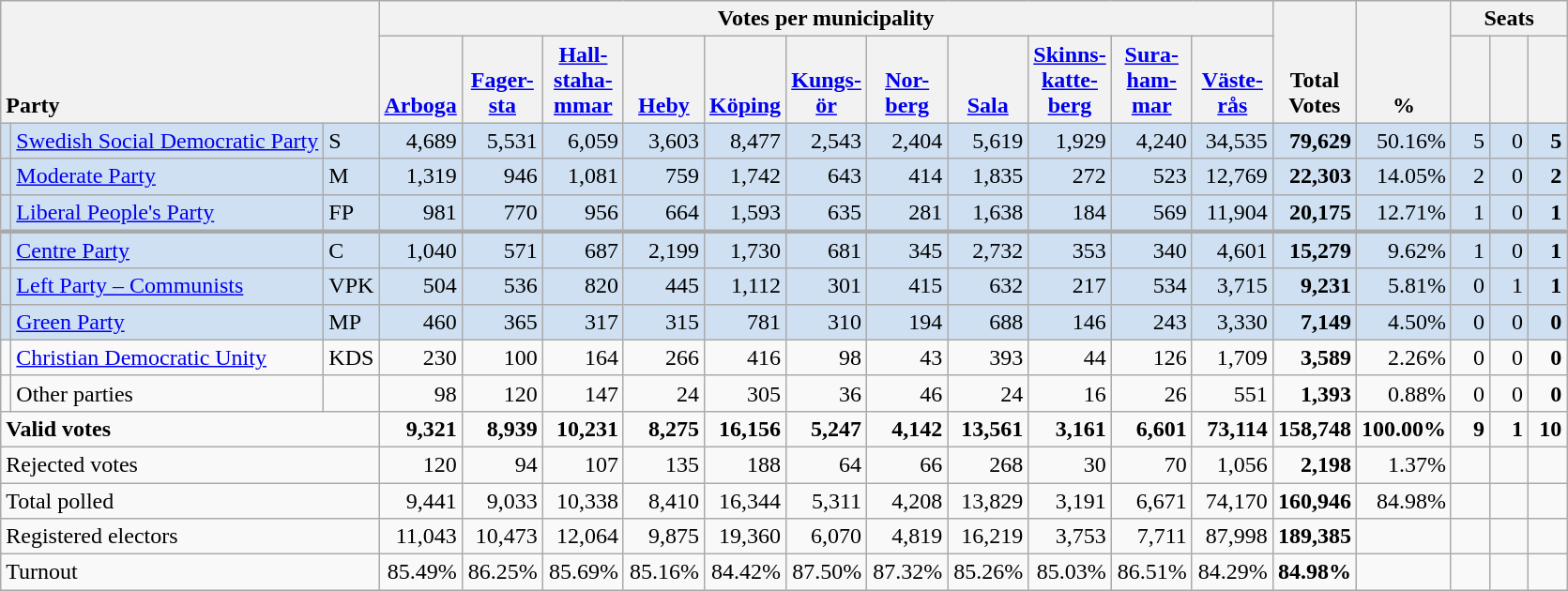<table class="wikitable" border="1" style="text-align:right;">
<tr>
<th style="text-align:left;" valign=bottom rowspan=2 colspan=3>Party</th>
<th colspan=11>Votes per municipality</th>
<th align=center valign=bottom rowspan=2 width="50">Total Votes</th>
<th align=center valign=bottom rowspan=2 width="50">%</th>
<th colspan=3>Seats</th>
</tr>
<tr>
<th align=center valign=bottom width="50"><a href='#'>Arboga</a></th>
<th align=center valign=bottom width="50"><a href='#'>Fager- sta</a></th>
<th align=center valign=bottom width="50"><a href='#'>Hall- staha- mmar</a></th>
<th align=center valign=bottom width="50"><a href='#'>Heby</a></th>
<th align=center valign=bottom width="50"><a href='#'>Köping</a></th>
<th align=center valign=bottom width="50"><a href='#'>Kungs- ör</a></th>
<th align=center valign=bottom width="50"><a href='#'>Nor- berg</a></th>
<th align=center valign=bottom width="50"><a href='#'>Sala</a></th>
<th align=center valign=bottom width="50"><a href='#'>Skinns- katte- berg</a></th>
<th align=center valign=bottom width="50"><a href='#'>Sura- ham- mar</a></th>
<th align=center valign=bottom width="50"><a href='#'>Väste- rås</a></th>
<th align=center valign=bottom width="20"><small></small></th>
<th align=center valign=bottom width="20"><small><a href='#'></a></small></th>
<th align=center valign=bottom width="20"><small></small></th>
</tr>
<tr style="background:#CEE0F2;">
<td></td>
<td align=left style="white-space: nowrap;"><a href='#'>Swedish Social Democratic Party</a></td>
<td align=left>S</td>
<td>4,689</td>
<td>5,531</td>
<td>6,059</td>
<td>3,603</td>
<td>8,477</td>
<td>2,543</td>
<td>2,404</td>
<td>5,619</td>
<td>1,929</td>
<td>4,240</td>
<td>34,535</td>
<td><strong>79,629</strong></td>
<td>50.16%</td>
<td>5</td>
<td>0</td>
<td><strong>5</strong></td>
</tr>
<tr style="background:#CEE0F2;">
<td></td>
<td align=left><a href='#'>Moderate Party</a></td>
<td align=left>M</td>
<td>1,319</td>
<td>946</td>
<td>1,081</td>
<td>759</td>
<td>1,742</td>
<td>643</td>
<td>414</td>
<td>1,835</td>
<td>272</td>
<td>523</td>
<td>12,769</td>
<td><strong>22,303</strong></td>
<td>14.05%</td>
<td>2</td>
<td>0</td>
<td><strong>2</strong></td>
</tr>
<tr style="background:#CEE0F2;">
<td></td>
<td align=left><a href='#'>Liberal People's Party</a></td>
<td align=left>FP</td>
<td>981</td>
<td>770</td>
<td>956</td>
<td>664</td>
<td>1,593</td>
<td>635</td>
<td>281</td>
<td>1,638</td>
<td>184</td>
<td>569</td>
<td>11,904</td>
<td><strong>20,175</strong></td>
<td>12.71%</td>
<td>1</td>
<td>0</td>
<td><strong>1</strong></td>
</tr>
<tr style="background:#CEE0F2; border-top:3px solid darkgray;">
<td></td>
<td align=left><a href='#'>Centre Party</a></td>
<td align=left>C</td>
<td>1,040</td>
<td>571</td>
<td>687</td>
<td>2,199</td>
<td>1,730</td>
<td>681</td>
<td>345</td>
<td>2,732</td>
<td>353</td>
<td>340</td>
<td>4,601</td>
<td><strong>15,279</strong></td>
<td>9.62%</td>
<td>1</td>
<td>0</td>
<td><strong>1</strong></td>
</tr>
<tr style="background:#CEE0F2;">
<td></td>
<td align=left><a href='#'>Left Party – Communists</a></td>
<td align=left>VPK</td>
<td>504</td>
<td>536</td>
<td>820</td>
<td>445</td>
<td>1,112</td>
<td>301</td>
<td>415</td>
<td>632</td>
<td>217</td>
<td>534</td>
<td>3,715</td>
<td><strong>9,231</strong></td>
<td>5.81%</td>
<td>0</td>
<td>1</td>
<td><strong>1</strong></td>
</tr>
<tr style="background:#CEE0F2;">
<td></td>
<td align=left><a href='#'>Green Party</a></td>
<td align=left>MP</td>
<td>460</td>
<td>365</td>
<td>317</td>
<td>315</td>
<td>781</td>
<td>310</td>
<td>194</td>
<td>688</td>
<td>146</td>
<td>243</td>
<td>3,330</td>
<td><strong>7,149</strong></td>
<td>4.50%</td>
<td>0</td>
<td>0</td>
<td><strong>0</strong></td>
</tr>
<tr>
<td></td>
<td align=left><a href='#'>Christian Democratic Unity</a></td>
<td align=left>KDS</td>
<td>230</td>
<td>100</td>
<td>164</td>
<td>266</td>
<td>416</td>
<td>98</td>
<td>43</td>
<td>393</td>
<td>44</td>
<td>126</td>
<td>1,709</td>
<td><strong>3,589</strong></td>
<td>2.26%</td>
<td>0</td>
<td>0</td>
<td><strong>0</strong></td>
</tr>
<tr>
<td></td>
<td align=left>Other parties</td>
<td></td>
<td>98</td>
<td>120</td>
<td>147</td>
<td>24</td>
<td>305</td>
<td>36</td>
<td>46</td>
<td>24</td>
<td>16</td>
<td>26</td>
<td>551</td>
<td><strong>1,393</strong></td>
<td>0.88%</td>
<td>0</td>
<td>0</td>
<td><strong>0</strong></td>
</tr>
<tr style="font-weight:bold">
<td align=left colspan=3>Valid votes</td>
<td>9,321</td>
<td>8,939</td>
<td>10,231</td>
<td>8,275</td>
<td>16,156</td>
<td>5,247</td>
<td>4,142</td>
<td>13,561</td>
<td>3,161</td>
<td>6,601</td>
<td>73,114</td>
<td>158,748</td>
<td>100.00%</td>
<td>9</td>
<td>1</td>
<td>10</td>
</tr>
<tr>
<td align=left colspan=3>Rejected votes</td>
<td>120</td>
<td>94</td>
<td>107</td>
<td>135</td>
<td>188</td>
<td>64</td>
<td>66</td>
<td>268</td>
<td>30</td>
<td>70</td>
<td>1,056</td>
<td><strong>2,198</strong></td>
<td>1.37%</td>
<td></td>
<td></td>
<td></td>
</tr>
<tr>
<td align=left colspan=3>Total polled</td>
<td>9,441</td>
<td>9,033</td>
<td>10,338</td>
<td>8,410</td>
<td>16,344</td>
<td>5,311</td>
<td>4,208</td>
<td>13,829</td>
<td>3,191</td>
<td>6,671</td>
<td>74,170</td>
<td><strong>160,946</strong></td>
<td>84.98%</td>
<td></td>
<td></td>
<td></td>
</tr>
<tr>
<td align=left colspan=3>Registered electors</td>
<td>11,043</td>
<td>10,473</td>
<td>12,064</td>
<td>9,875</td>
<td>19,360</td>
<td>6,070</td>
<td>4,819</td>
<td>16,219</td>
<td>3,753</td>
<td>7,711</td>
<td>87,998</td>
<td><strong>189,385</strong></td>
<td></td>
<td></td>
<td></td>
<td></td>
</tr>
<tr>
<td align=left colspan=3>Turnout</td>
<td>85.49%</td>
<td>86.25%</td>
<td>85.69%</td>
<td>85.16%</td>
<td>84.42%</td>
<td>87.50%</td>
<td>87.32%</td>
<td>85.26%</td>
<td>85.03%</td>
<td>86.51%</td>
<td>84.29%</td>
<td><strong>84.98%</strong></td>
<td></td>
<td></td>
<td></td>
<td></td>
</tr>
</table>
